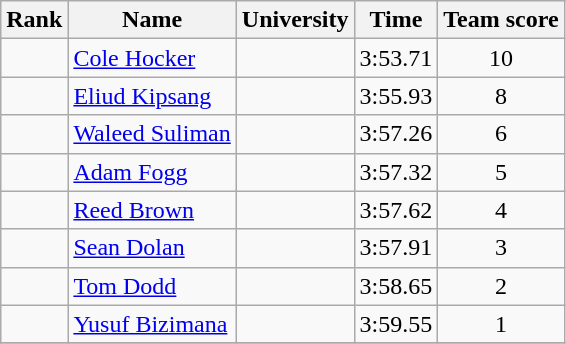<table class="wikitable sortable" style="text-align:center">
<tr>
<th>Rank</th>
<th>Name</th>
<th>University</th>
<th>Time</th>
<th>Team score</th>
</tr>
<tr>
<td></td>
<td align=left> <a href='#'>Cole Hocker</a></td>
<td></td>
<td>3:53.71</td>
<td>10</td>
</tr>
<tr>
<td></td>
<td align=left> <a href='#'>Eliud Kipsang</a></td>
<td></td>
<td>3:55.93</td>
<td>8</td>
</tr>
<tr>
<td></td>
<td align=left> <a href='#'>Waleed Suliman</a></td>
<td></td>
<td>3:57.26</td>
<td>6</td>
</tr>
<tr>
<td></td>
<td align=left> <a href='#'>Adam Fogg</a></td>
<td></td>
<td>3:57.32</td>
<td>5</td>
</tr>
<tr>
<td></td>
<td align=left> <a href='#'>Reed Brown</a></td>
<td></td>
<td>3:57.62</td>
<td>4</td>
</tr>
<tr>
<td></td>
<td align=left> <a href='#'>Sean Dolan</a></td>
<td></td>
<td>3:57.91</td>
<td>3</td>
</tr>
<tr>
<td></td>
<td align=left> <a href='#'>Tom Dodd</a></td>
<td></td>
<td>3:58.65</td>
<td>2</td>
</tr>
<tr>
<td></td>
<td align=left> <a href='#'>Yusuf Bizimana</a></td>
<td></td>
<td>3:59.55</td>
<td>1</td>
</tr>
<tr>
</tr>
</table>
